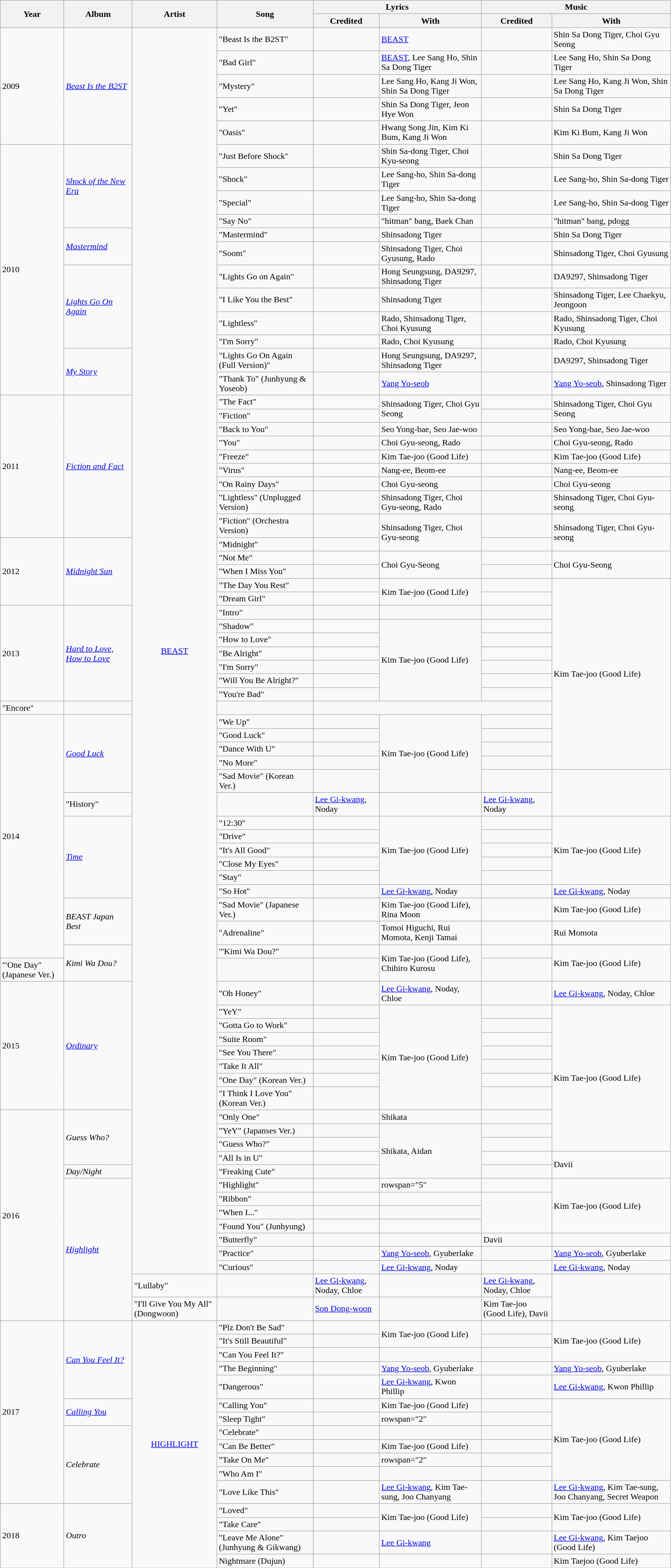<table class="wikitable">
<tr>
<th rowspan="2">Year</th>
<th rowspan="2">Album</th>
<th rowspan="2">Artist</th>
<th rowspan="2">Song</th>
<th colspan="2">Lyrics</th>
<th colspan="2">Music</th>
</tr>
<tr>
<th>Credited</th>
<th>With</th>
<th>Credited</th>
<th>With</th>
</tr>
<tr>
<td rowspan="5">2009</td>
<td rowspan="5"><em><a href='#'>Beast Is the B2ST</a></em></td>
<td rowspan="77" align="center"><a href='#'>BEAST</a></td>
<td>"Beast Is the B2ST"</td>
<td></td>
<td><a href='#'>BEAST</a></td>
<td></td>
<td>Shin Sa Dong Tiger, Choi Gyu Seong</td>
</tr>
<tr>
<td>"Bad Girl"</td>
<td></td>
<td><a href='#'>BEAST</a>, Lee Sang Ho, Shin Sa Dong Tiger</td>
<td></td>
<td>Lee Sang Ho, Shin Sa Dong Tiger</td>
</tr>
<tr>
<td>"Mystery"</td>
<td></td>
<td>Lee Sang Ho, Kang Ji Won, Shin Sa Dong Tiger</td>
<td></td>
<td>Lee Sang Ho, Kang Ji Won, Shin Sa Dong Tiger</td>
</tr>
<tr>
<td>"Yet"</td>
<td></td>
<td>Shin Sa Dong Tiger, Jeon Hye Won</td>
<td></td>
<td>Shin Sa Dong Tiger</td>
</tr>
<tr>
<td>"Oasis"</td>
<td></td>
<td>Hwang Song Jin, Kim Ki Bum, Kang Ji Won</td>
<td></td>
<td>Kim Ki Bum, Kang Ji Won</td>
</tr>
<tr>
<td rowspan="12">2010</td>
<td rowspan="4"><em><a href='#'>Shock of the New Era</a></em></td>
<td>"Just Before Shock"</td>
<td></td>
<td>Shin Sa-dong Tiger, Choi Kyu-seong</td>
<td></td>
<td>Shin Sa Dong Tiger</td>
</tr>
<tr>
<td>"Shock"</td>
<td></td>
<td>Lee Sang-ho, Shin Sa-dong Tiger</td>
<td></td>
<td>Lee Sang-ho, Shin Sa-dong Tiger</td>
</tr>
<tr>
<td>"Special"</td>
<td></td>
<td>Lee Sang-ho, Shin Sa-dong Tiger</td>
<td></td>
<td>Lee Sang-ho, Shin Sa-dong Tiger</td>
</tr>
<tr>
<td>"Say No"</td>
<td></td>
<td>"hitman" bang, Baek Chan</td>
<td></td>
<td>"hitman" bang, pdogg</td>
</tr>
<tr>
<td rowspan="2"><em><a href='#'>Mastermind</a></em></td>
<td>"Mastermind"</td>
<td></td>
<td>Shinsadong Tiger</td>
<td></td>
<td>Shin Sa Dong Tiger</td>
</tr>
<tr>
<td>"Soom"</td>
<td></td>
<td>Shinsadong Tiger, Choi Gyusung, Rado</td>
<td></td>
<td>Shinsadong Tiger, Choi Gyusung</td>
</tr>
<tr>
<td rowspan="4"><em><a href='#'>Lights Go On Again</a></em></td>
<td>"Lights Go on Again"</td>
<td></td>
<td>Hong Seungsung, DA9297, Shinsadong Tiger</td>
<td></td>
<td>DA9297, Shinsadong Tiger</td>
</tr>
<tr>
<td>"I Like You the Best"</td>
<td></td>
<td>Shinsadong Tiger</td>
<td></td>
<td>Shinsadong Tiger, Lee Chaekyu, Jeongoon</td>
</tr>
<tr>
<td>"Lightless"</td>
<td></td>
<td>Rado, Shinsadong Tiger, Choi Kyusung</td>
<td></td>
<td>Rado, Shinsadong Tiger, Choi Kyusung</td>
</tr>
<tr>
<td>"I'm Sorry"</td>
<td></td>
<td>Rado, Choi Kyusung</td>
<td></td>
<td>Rado, Choi Kyusung</td>
</tr>
<tr>
<td rowspan="2"><em><a href='#'>My Story</a></em></td>
<td>"Lights Go On Again (Full Version)"</td>
<td></td>
<td>Hong Seungsung, DA9297, Shinsadong Tiger</td>
<td></td>
<td>DA9297, Shinsadong Tiger</td>
</tr>
<tr>
<td>"Thank To" (Junhyung & Yoseob)</td>
<td></td>
<td><a href='#'>Yang Yo-seob</a></td>
<td></td>
<td><a href='#'>Yang Yo-seob</a>, Shinsadong Tiger</td>
</tr>
<tr>
<td rowspan="9">2011</td>
<td rowspan="9"><em><a href='#'>Fiction and Fact</a></em></td>
<td>"The Fact"</td>
<td></td>
<td rowspan="2">Shinsadong Tiger, Choi Gyu Seong</td>
<td></td>
<td rowspan="2">Shinsadong Tiger, Choi Gyu Seong</td>
</tr>
<tr>
<td>"Fiction"</td>
<td></td>
<td></td>
</tr>
<tr>
<td>"Back to You"</td>
<td></td>
<td>Seo Yong-bae, Seo Jae-woo</td>
<td></td>
<td>Seo Yong-bae, Seo Jae-woo</td>
</tr>
<tr>
<td>"You"</td>
<td></td>
<td>Choi Gyu-seong, Rado</td>
<td></td>
<td>Choi Gyu-seong, Rado</td>
</tr>
<tr>
<td>"Freeze"</td>
<td></td>
<td>Kim Tae-joo (Good Life)</td>
<td></td>
<td>Kim Tae-joo (Good Life)</td>
</tr>
<tr>
<td>"Virus"</td>
<td></td>
<td>Nang-ee, Beom-ee</td>
<td></td>
<td>Nang-ee, Beom-ee</td>
</tr>
<tr>
<td>"On Rainy Days"</td>
<td></td>
<td>Choi Gyu-seong</td>
<td></td>
<td>Choi Gyu-seong</td>
</tr>
<tr>
<td>"Lightless" (Unplugged Version)</td>
<td></td>
<td>Shinsadong Tiger, Choi Gyu-seong, Rado</td>
<td></td>
<td>Shinsadong Tiger, Choi Gyu-seong</td>
</tr>
<tr>
<td>"Fiction" (Orchestra Version)</td>
<td></td>
<td rowspan="2">Shinsadong Tiger, Choi Gyu-seong</td>
<td></td>
<td rowspan="2">Shinsadong Tiger, Choi Gyu-seong</td>
</tr>
<tr>
<td rowspan="5">2012</td>
<td rowspan="5"><em><a href='#'>Midnight Sun</a></em></td>
<td>"Midnight"</td>
<td></td>
<td></td>
</tr>
<tr>
<td>"Not Me"</td>
<td></td>
<td rowspan="2">Choi Gyu-Seong</td>
<td></td>
<td rowspan="2">Choi Gyu-Seong</td>
</tr>
<tr>
<td>"When I Miss You"</td>
<td></td>
<td></td>
</tr>
<tr>
<td>"The Day You Rest"</td>
<td></td>
<td rowspan="2">Kim Tae-joo (Good Life)</td>
<td></td>
<td rowspan="15">Kim Tae-joo (Good Life)</td>
</tr>
<tr>
<td>"Dream Girl"</td>
<td></td>
<td></td>
</tr>
<tr>
<td rowspan="8">2013</td>
<td rowspan="8"><em><a href='#'>Hard to Love, How to Love</a></em></td>
<td>"Intro"</td>
<td></td>
<td></td>
<td></td>
</tr>
<tr>
<td>"Shadow"</td>
<td></td>
<td rowspan="7">Kim Tae-joo (Good Life)</td>
<td></td>
</tr>
<tr>
<td>"How to Love"</td>
<td></td>
<td></td>
</tr>
<tr>
</tr>
<tr>
<td>"Be Alright"</td>
<td></td>
<td></td>
</tr>
<tr>
<td>"I'm Sorry"</td>
<td></td>
<td></td>
</tr>
<tr>
<td>"Will You Be Alright?"</td>
<td></td>
<td></td>
</tr>
<tr>
<td>"You're Bad"</td>
<td></td>
<td></td>
</tr>
<tr>
<td>"Encore"</td>
<td></td>
<td></td>
</tr>
<tr>
<td rowspan="16">2014</td>
<td rowspan="6"><em><a href='#'>Good Luck</a></em></td>
<td>"We Up"</td>
<td></td>
<td rowspan="5">Kim Tae-joo (Good Life)</td>
<td></td>
</tr>
<tr>
<td>"Good Luck"</td>
<td></td>
<td></td>
</tr>
<tr>
<td>"Dance With U"</td>
<td></td>
<td></td>
</tr>
<tr>
<td>"No More"</td>
<td></td>
<td></td>
</tr>
<tr>
<td>"Sad Movie" (Korean Ver.)</td>
<td></td>
<td></td>
</tr>
<tr>
</tr>
<tr>
<td>"History"</td>
<td></td>
<td><a href='#'>Lee Gi-kwang</a>, Noday</td>
<td></td>
<td><a href='#'>Lee Gi-kwang</a>, Noday</td>
</tr>
<tr>
<td rowspan="6"><em><a href='#'>Time</a></em></td>
<td>"12:30"</td>
<td></td>
<td rowspan="5">Kim Tae-joo (Good Life)</td>
<td></td>
<td rowspan="5">Kim Tae-joo (Good Life)</td>
</tr>
<tr>
<td>"Drive"</td>
<td></td>
<td></td>
</tr>
<tr>
<td>"It's All Good"</td>
<td></td>
<td></td>
</tr>
<tr>
<td>"Close My Eyes"</td>
<td></td>
<td></td>
</tr>
<tr>
<td>"Stay"</td>
<td></td>
<td></td>
</tr>
<tr>
<td>"So Hot"</td>
<td></td>
<td><a href='#'>Lee Gi-kwang</a>, Noday</td>
<td></td>
<td><a href='#'>Lee Gi-kwang</a>, Noday</td>
</tr>
<tr>
<td rowspan="2"><em>BEAST Japan Best</em></td>
<td>"Sad Movie" (Japanese Ver.)</td>
<td></td>
<td>Kim Tae-joo (Good Life), Rina Moon</td>
<td></td>
<td>Kim Tae-joo (Good Life)</td>
</tr>
<tr>
<td>"Adrenaline"</td>
<td></td>
<td>Tomoi Higuchi, Rui Momota, Kenji Tamai</td>
<td></td>
<td>Rui Momota</td>
</tr>
<tr>
<td rowspan="2"><em>Kimi Wa Dou?</em></td>
<td>"'Kimi Wa Dou?"</td>
<td></td>
<td rowspan="2">Kim Tae-joo (Good Life), Chihiro Kurosu</td>
<td></td>
<td rowspan="2">Kim Tae-joo (Good Life)</td>
</tr>
<tr>
<td>"'One Day" (Japanese Ver.)</td>
<td></td>
<td></td>
</tr>
<tr>
<td rowspan="8">2015</td>
<td rowspan="8"><em><a href='#'>Ordinary</a></em></td>
<td>"Oh Honey"</td>
<td></td>
<td><a href='#'>Lee Gi-kwang</a>, Noday, Chloe</td>
<td></td>
<td><a href='#'>Lee Gi-kwang</a>, Noday, Chloe</td>
</tr>
<tr>
<td>"YeY"</td>
<td></td>
<td rowspan="7">Kim Tae-joo (Good Life)</td>
<td></td>
<td rowspan="10">Kim Tae-joo (Good Life)</td>
</tr>
<tr>
<td>"Gotta Go to Work"</td>
<td></td>
<td></td>
</tr>
<tr>
<td>"Suite Room"</td>
<td></td>
<td></td>
</tr>
<tr>
<td>"See You There"</td>
<td></td>
<td></td>
</tr>
<tr>
<td>"Take It All"</td>
<td></td>
<td></td>
</tr>
<tr>
<td>"One Day" (Korean Ver.)</td>
<td></td>
<td></td>
</tr>
<tr>
<td>"I Think I Love You" (Korean Ver.)</td>
<td></td>
<td></td>
</tr>
<tr>
<td rowspan="14">2016</td>
<td rowspan="4"><em>Guess Who?</em></td>
<td>"Only One"</td>
<td></td>
<td>Shikata</td>
<td></td>
</tr>
<tr>
<td>"YeY" (Japanses Ver.)</td>
<td></td>
<td rowspan="4">Shikata, Aidan</td>
<td></td>
</tr>
<tr>
<td>"Guess Who?"</td>
<td></td>
<td></td>
</tr>
<tr>
<td>"All Is in U"</td>
<td></td>
<td></td>
<td rowspan="2">Davii</td>
</tr>
<tr>
<td><em>Day/Night</em></td>
<td>"Freaking Cute"</td>
<td></td>
<td></td>
</tr>
<tr>
<td rowspan="9"><em><a href='#'>Highlight</a></em></td>
<td>"Highlight"</td>
<td></td>
<td>rowspan="5" </td>
<td></td>
<td rowspan="4">Kim Tae-joo (Good Life)</td>
</tr>
<tr>
<td>"Ribbon"</td>
<td></td>
<td></td>
</tr>
<tr>
<td>"When I..."</td>
<td></td>
<td></td>
</tr>
<tr>
<td>"Found You" (Junhyung)</td>
<td></td>
<td></td>
</tr>
<tr>
<td>"Butterfly"</td>
<td></td>
<td></td>
<td>Davii</td>
</tr>
<tr>
<td>"Practice"</td>
<td></td>
<td><a href='#'>Yang Yo-seob</a>, Gyuberlake</td>
<td></td>
<td><a href='#'>Yang Yo-seob</a>, Gyuberlake</td>
</tr>
<tr>
<td>"Curious"</td>
<td></td>
<td><a href='#'>Lee Gi-kwang</a>, Noday</td>
<td></td>
<td><a href='#'>Lee Gi-kwang</a>, Noday</td>
</tr>
<tr>
<td>"Lullaby"</td>
<td></td>
<td><a href='#'>Lee Gi-kwang</a>, Noday, Chloe</td>
<td></td>
<td><a href='#'>Lee Gi-kwang</a>, Noday, Chloe</td>
</tr>
<tr>
<td>"I'll Give You My All" (Dongwoon)</td>
<td></td>
<td><a href='#'>Son Dong-woon</a></td>
<td></td>
<td>Kim Tae-joo (Good Life), Davii</td>
</tr>
<tr>
<td rowspan="12">2017</td>
<td rowspan="5"><em><a href='#'>Can You Feel It?</a></em></td>
<td rowspan="17" align="center"><a href='#'>HIGHLIGHT</a></td>
<td>"Plz Don't Be Sad"</td>
<td></td>
<td rowspan="2">Kim Tae-joo (Good Life)</td>
<td></td>
<td rowspan="3">Kim Tae-joo (Good Life)</td>
</tr>
<tr>
<td>"It's Still Beautiful"</td>
<td></td>
<td></td>
</tr>
<tr>
<td>"Can You Feel It?"</td>
<td></td>
<td></td>
<td></td>
</tr>
<tr>
<td>"The Beginning"</td>
<td></td>
<td><a href='#'>Yang Yo-seob</a>, Gyuberlake</td>
<td></td>
<td><a href='#'>Yang Yo-seob</a>, Gyuberlake</td>
</tr>
<tr>
<td>"Dangerous"</td>
<td></td>
<td><a href='#'>Lee Gi-kwang</a>, Kwon Phillip</td>
<td></td>
<td><a href='#'>Lee Gi-kwang</a>, Kwon Phillip</td>
</tr>
<tr>
<td rowspan="2"><em><a href='#'>Calling You</a></em></td>
<td>"Calling You"</td>
<td></td>
<td>Kim Tae-joo (Good Life)</td>
<td></td>
<td rowspan="6">Kim Tae-joo (Good Life)</td>
</tr>
<tr>
<td>"Sleep Tight"</td>
<td></td>
<td>rowspan="2" </td>
<td></td>
</tr>
<tr>
<td rowspan="5"><em>Celebrate</em></td>
<td>"Celebrate"</td>
<td></td>
<td></td>
</tr>
<tr>
<td>"Can Be Better"</td>
<td></td>
<td>Kim Tae-joo (Good Life)</td>
<td></td>
</tr>
<tr>
<td>"Take On Me"</td>
<td></td>
<td>rowspan="2" </td>
<td></td>
</tr>
<tr>
<td>"Who Am I"</td>
<td></td>
<td></td>
</tr>
<tr>
<td>"Love Like This"</td>
<td></td>
<td><a href='#'>Lee Gi-kwang</a>, Kim Tae-sung, Joo Chanyang</td>
<td></td>
<td><a href='#'>Lee Gi-kwang</a>, Kim Tae-sung, Joo Chanyang, Secret Weapon</td>
</tr>
<tr>
<td rowspan="4">2018</td>
<td rowspan="4"><em>Outro</em></td>
<td>"Loved"</td>
<td></td>
<td rowspan="2">Kim Tae-joo (Good Life)</td>
<td></td>
<td rowspan="2">Kim Tae-joo (Good Life)</td>
</tr>
<tr>
<td>"Take Care"</td>
<td></td>
<td></td>
</tr>
<tr>
<td>"Leave Me Alone" (Junhyung & Gikwang)</td>
<td></td>
<td><a href='#'>Lee Gi-kwang</a></td>
<td></td>
<td><a href='#'>Lee Gi-kwang</a>, Kim Taejoo (Good Life)</td>
</tr>
<tr>
<td>Nightmare (Dujun)</td>
<td></td>
<td></td>
<td></td>
<td>Kim Taejoo (Good Life)</td>
</tr>
<tr>
</tr>
</table>
